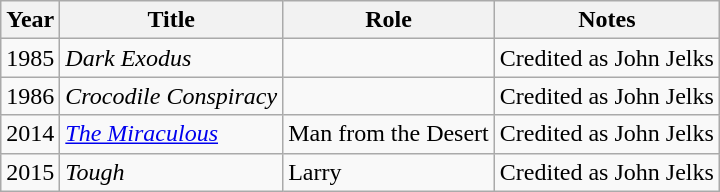<table class="wikitable">
<tr>
<th>Year</th>
<th>Title</th>
<th>Role</th>
<th>Notes</th>
</tr>
<tr>
<td>1985</td>
<td><em>Dark Exodus</em></td>
<td></td>
<td>Credited as John Jelks</td>
</tr>
<tr>
<td>1986</td>
<td><em>Crocodile Conspiracy</em></td>
<td></td>
<td>Credited as John Jelks</td>
</tr>
<tr>
<td>2014</td>
<td><em><a href='#'>The Miraculous</a></em></td>
<td>Man from the Desert</td>
<td>Credited as John Jelks</td>
</tr>
<tr>
<td>2015</td>
<td><em>Tough</em></td>
<td>Larry</td>
<td>Credited as John Jelks</td>
</tr>
</table>
